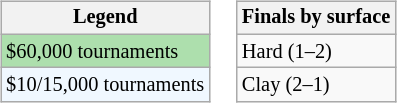<table>
<tr valign=top>
<td><br><table class="wikitable" style="font-size:85%">
<tr>
<th>Legend</th>
</tr>
<tr style=background:#addfad>
<td>$60,000 tournaments</td>
</tr>
<tr style=background:#f0f8ff>
<td>$10/15,000 tournaments</td>
</tr>
</table>
</td>
<td><br><table class="wikitable" style="font-size:85%">
<tr>
<th>Finals by surface</th>
</tr>
<tr>
<td>Hard (1–2)</td>
</tr>
<tr>
<td>Clay (2–1)</td>
</tr>
</table>
</td>
</tr>
</table>
